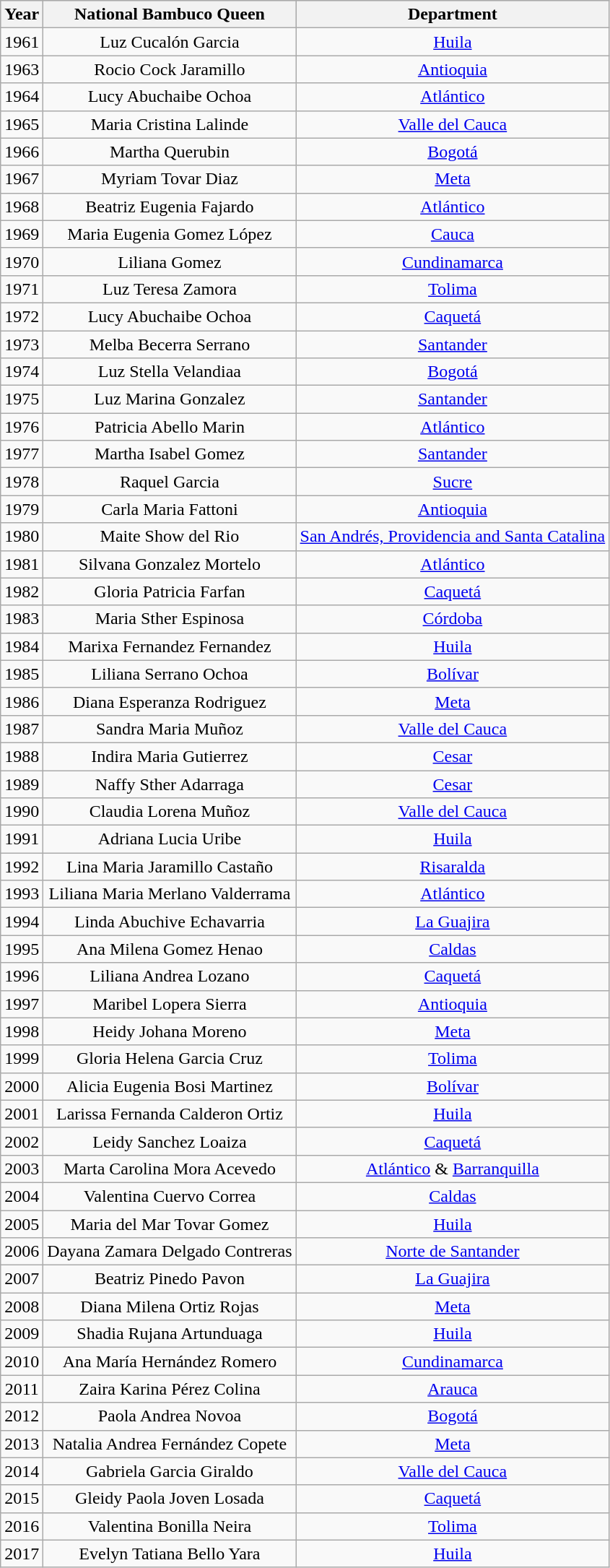<table class="wikitable sortable collapsible" border="1" cellpadding="4" cellspacing="0" align="center">
<tr bgcolor="#CCCCCC">
<th><strong>Year</strong></th>
<th><strong>National Bambuco Queen</strong></th>
<th><strong>Department</strong></th>
</tr>
<tr>
<td align="center">1961</td>
<td align="center">Luz Cucalón Garcia</td>
<td align="center"><a href='#'>Huila</a></td>
</tr>
<tr>
<td align="center">1963</td>
<td align="center">Rocio Cock Jaramillo</td>
<td align="center"><a href='#'>Antioquia</a></td>
</tr>
<tr>
<td align="center">1964</td>
<td align="center">Lucy Abuchaibe Ochoa</td>
<td align="center"><a href='#'>Atlántico</a></td>
</tr>
<tr>
<td align="center">1965</td>
<td align="center">Maria Cristina Lalinde</td>
<td align="center"><a href='#'>Valle del Cauca</a></td>
</tr>
<tr>
<td align="center">1966</td>
<td align="center">Martha Querubin</td>
<td align="center"><a href='#'>Bogotá</a></td>
</tr>
<tr>
<td align="center">1967</td>
<td align="center">Myriam Tovar Diaz</td>
<td align="center"><a href='#'>Meta</a></td>
</tr>
<tr>
<td align="center">1968</td>
<td align="center">Beatriz Eugenia Fajardo</td>
<td align="center"><a href='#'>Atlántico</a></td>
</tr>
<tr>
<td align="center">1969</td>
<td align="center">Maria Eugenia Gomez López</td>
<td align="center"><a href='#'>Cauca</a></td>
</tr>
<tr>
<td align="center">1970</td>
<td align="center">Liliana Gomez</td>
<td align="center"><a href='#'>Cundinamarca</a></td>
</tr>
<tr>
<td align="center">1971</td>
<td align="center">Luz Teresa Zamora</td>
<td align="center"><a href='#'>Tolima</a></td>
</tr>
<tr>
<td align="center">1972</td>
<td align="center">Lucy Abuchaibe Ochoa</td>
<td align="center"><a href='#'>Caquetá</a></td>
</tr>
<tr>
<td align="center">1973</td>
<td align="center">Melba Becerra Serrano</td>
<td align="center"><a href='#'>Santander</a></td>
</tr>
<tr>
<td align="center">1974</td>
<td align="center">Luz Stella Velandiaa</td>
<td align="center"><a href='#'>Bogotá</a></td>
</tr>
<tr>
<td align="center">1975</td>
<td align="center">Luz Marina Gonzalez</td>
<td align="center"><a href='#'>Santander</a></td>
</tr>
<tr>
<td align="center">1976</td>
<td align="center">Patricia Abello Marin</td>
<td align="center"><a href='#'>Atlántico</a></td>
</tr>
<tr>
<td align="center">1977</td>
<td align="center">Martha Isabel Gomez</td>
<td align="center"><a href='#'>Santander</a></td>
</tr>
<tr>
<td align="center">1978</td>
<td align="center">Raquel Garcia</td>
<td align="center"><a href='#'>Sucre</a></td>
</tr>
<tr>
<td align="center">1979</td>
<td align="center">Carla Maria Fattoni</td>
<td align="center"><a href='#'>Antioquia</a></td>
</tr>
<tr>
<td align="center">1980</td>
<td align="center">Maite Show del Rio</td>
<td align="center"><a href='#'>San Andrés, Providencia and Santa Catalina</a></td>
</tr>
<tr>
<td align="center">1981</td>
<td align="center">Silvana Gonzalez Mortelo</td>
<td align="center"><a href='#'>Atlántico</a></td>
</tr>
<tr>
<td align="center">1982</td>
<td align="center">Gloria Patricia Farfan</td>
<td align="center"><a href='#'>Caquetá</a></td>
</tr>
<tr>
<td align="center">1983</td>
<td align="center">Maria Sther Espinosa</td>
<td align="center"><a href='#'>Córdoba</a></td>
</tr>
<tr>
<td align="center">1984</td>
<td align="center">Marixa Fernandez Fernandez</td>
<td align="center"><a href='#'>Huila</a></td>
</tr>
<tr>
<td align="center">1985</td>
<td align="center">Liliana Serrano Ochoa</td>
<td align="center"><a href='#'>Bolívar</a></td>
</tr>
<tr>
<td align="center">1986</td>
<td align="center">Diana Esperanza Rodriguez</td>
<td align="center"><a href='#'>Meta</a></td>
</tr>
<tr>
<td align="center">1987</td>
<td align="center">Sandra Maria Muñoz</td>
<td align="center"><a href='#'>Valle del Cauca</a></td>
</tr>
<tr>
<td align="center">1988</td>
<td align="center">Indira Maria Gutierrez</td>
<td align="center"><a href='#'>Cesar</a></td>
</tr>
<tr>
<td align="center">1989</td>
<td align="center">Naffy Sther Adarraga</td>
<td align="center"><a href='#'>Cesar</a></td>
</tr>
<tr>
<td align="center">1990</td>
<td align="center">Claudia Lorena Muñoz</td>
<td align="center"><a href='#'>Valle del Cauca</a></td>
</tr>
<tr>
<td align="center">1991</td>
<td align="center">Adriana Lucia Uribe</td>
<td align="center"><a href='#'>Huila</a></td>
</tr>
<tr>
<td align="center">1992</td>
<td align="center">Lina Maria Jaramillo Castaño</td>
<td align="center"><a href='#'>Risaralda</a></td>
</tr>
<tr>
<td align="center">1993</td>
<td align="center">Liliana Maria Merlano Valderrama</td>
<td align="center"><a href='#'>Atlántico</a></td>
</tr>
<tr>
<td align="center">1994</td>
<td align="center">Linda Abuchive Echavarria</td>
<td align="center"><a href='#'>La Guajira</a></td>
</tr>
<tr>
<td align="center">1995</td>
<td align="center">Ana Milena Gomez Henao</td>
<td align="center"><a href='#'>Caldas</a></td>
</tr>
<tr>
<td align="center">1996</td>
<td align="center">Liliana Andrea Lozano</td>
<td align="center"><a href='#'>Caquetá</a></td>
</tr>
<tr>
<td align="center">1997</td>
<td align="center">Maribel Lopera Sierra</td>
<td align="center"><a href='#'>Antioquia</a></td>
</tr>
<tr>
<td align="center">1998</td>
<td align="center">Heidy Johana Moreno</td>
<td align="center"><a href='#'>Meta</a></td>
</tr>
<tr>
<td align="center">1999</td>
<td align="center">Gloria Helena Garcia Cruz</td>
<td align="center"><a href='#'>Tolima</a></td>
</tr>
<tr>
<td align="center">2000</td>
<td align="center">Alicia Eugenia Bosi Martinez</td>
<td align="center"><a href='#'>Bolívar</a></td>
</tr>
<tr>
<td align="center">2001</td>
<td align="center">Larissa Fernanda Calderon Ortiz</td>
<td align="center"><a href='#'>Huila</a></td>
</tr>
<tr>
<td align="center">2002</td>
<td align="center">Leidy Sanchez Loaiza</td>
<td align="center"><a href='#'>Caquetá</a></td>
</tr>
<tr>
<td align="center">2003</td>
<td align="center">Marta Carolina Mora Acevedo</td>
<td align="center"><a href='#'>Atlántico</a> & <a href='#'>Barranquilla</a></td>
</tr>
<tr>
<td align="center">2004</td>
<td align="center">Valentina Cuervo Correa</td>
<td align="center"><a href='#'>Caldas</a></td>
</tr>
<tr>
<td align="center">2005</td>
<td align="center">Maria del Mar Tovar Gomez</td>
<td align="center"><a href='#'>Huila</a></td>
</tr>
<tr>
<td align="center">2006</td>
<td align="center">Dayana Zamara Delgado Contreras</td>
<td align="center"><a href='#'>Norte de Santander</a></td>
</tr>
<tr>
<td align="center">2007</td>
<td align="center">Beatriz Pinedo Pavon</td>
<td align="center"><a href='#'>La Guajira</a></td>
</tr>
<tr>
<td align="center">2008</td>
<td align="center">Diana Milena Ortiz Rojas</td>
<td align="center"><a href='#'>Meta</a></td>
</tr>
<tr>
<td align="center">2009</td>
<td align="center">Shadia Rujana Artunduaga</td>
<td align="center"><a href='#'>Huila</a></td>
</tr>
<tr>
<td align="center">2010</td>
<td align="center">Ana María Hernández Romero</td>
<td align="center"><a href='#'>Cundinamarca</a></td>
</tr>
<tr>
<td align="center">2011</td>
<td align="center">Zaira Karina Pérez Colina</td>
<td align="center"><a href='#'>Arauca</a></td>
</tr>
<tr>
<td align="center">2012</td>
<td align="center">Paola Andrea Novoa</td>
<td align="center"><a href='#'>Bogotá</a></td>
</tr>
<tr>
<td align="center">2013</td>
<td align="center">Natalia Andrea Fernández Copete</td>
<td align="center"><a href='#'>Meta</a></td>
</tr>
<tr>
<td align="center">2014</td>
<td align="center">Gabriela Garcia Giraldo</td>
<td align="center"><a href='#'>Valle del Cauca</a></td>
</tr>
<tr>
<td align="center">2015</td>
<td align="center">Gleidy Paola Joven Losada</td>
<td align="center"><a href='#'>Caquetá</a></td>
</tr>
<tr>
<td align="center">2016</td>
<td align="center">Valentina Bonilla Neira</td>
<td align="center"><a href='#'>Tolima</a></td>
</tr>
<tr>
<td align="center">2017</td>
<td align="center">Evelyn Tatiana Bello Yara</td>
<td align="center"><a href='#'>Huila</a></td>
</tr>
</table>
